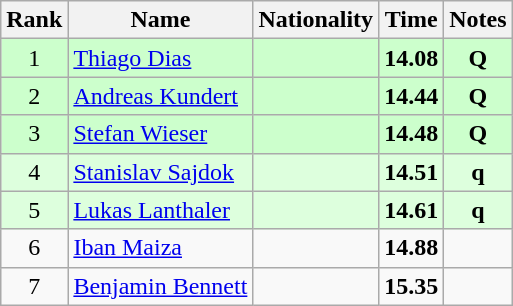<table class="wikitable sortable" style="text-align:center">
<tr>
<th>Rank</th>
<th>Name</th>
<th>Nationality</th>
<th>Time</th>
<th>Notes</th>
</tr>
<tr bgcolor=ccffcc>
<td>1</td>
<td align=left><a href='#'>Thiago Dias</a></td>
<td align=left></td>
<td><strong>14.08</strong></td>
<td><strong>Q</strong></td>
</tr>
<tr bgcolor=ccffcc>
<td>2</td>
<td align=left><a href='#'>Andreas Kundert</a></td>
<td align=left></td>
<td><strong>14.44</strong></td>
<td><strong>Q</strong></td>
</tr>
<tr bgcolor=ccffcc>
<td>3</td>
<td align=left><a href='#'>Stefan Wieser</a></td>
<td align=left></td>
<td><strong>14.48</strong></td>
<td><strong>Q</strong></td>
</tr>
<tr bgcolor=ddffdd>
<td>4</td>
<td align=left><a href='#'>Stanislav Sajdok</a></td>
<td align=left></td>
<td><strong>14.51</strong></td>
<td><strong>q</strong></td>
</tr>
<tr bgcolor=ddffdd>
<td>5</td>
<td align=left><a href='#'>Lukas Lanthaler</a></td>
<td align=left></td>
<td><strong>14.61</strong></td>
<td><strong>q</strong></td>
</tr>
<tr>
<td>6</td>
<td align=left><a href='#'>Iban Maiza</a></td>
<td align=left></td>
<td><strong>14.88</strong></td>
<td></td>
</tr>
<tr>
<td>7</td>
<td align=left><a href='#'>Benjamin Bennett</a></td>
<td align=left></td>
<td><strong>15.35</strong></td>
<td></td>
</tr>
</table>
